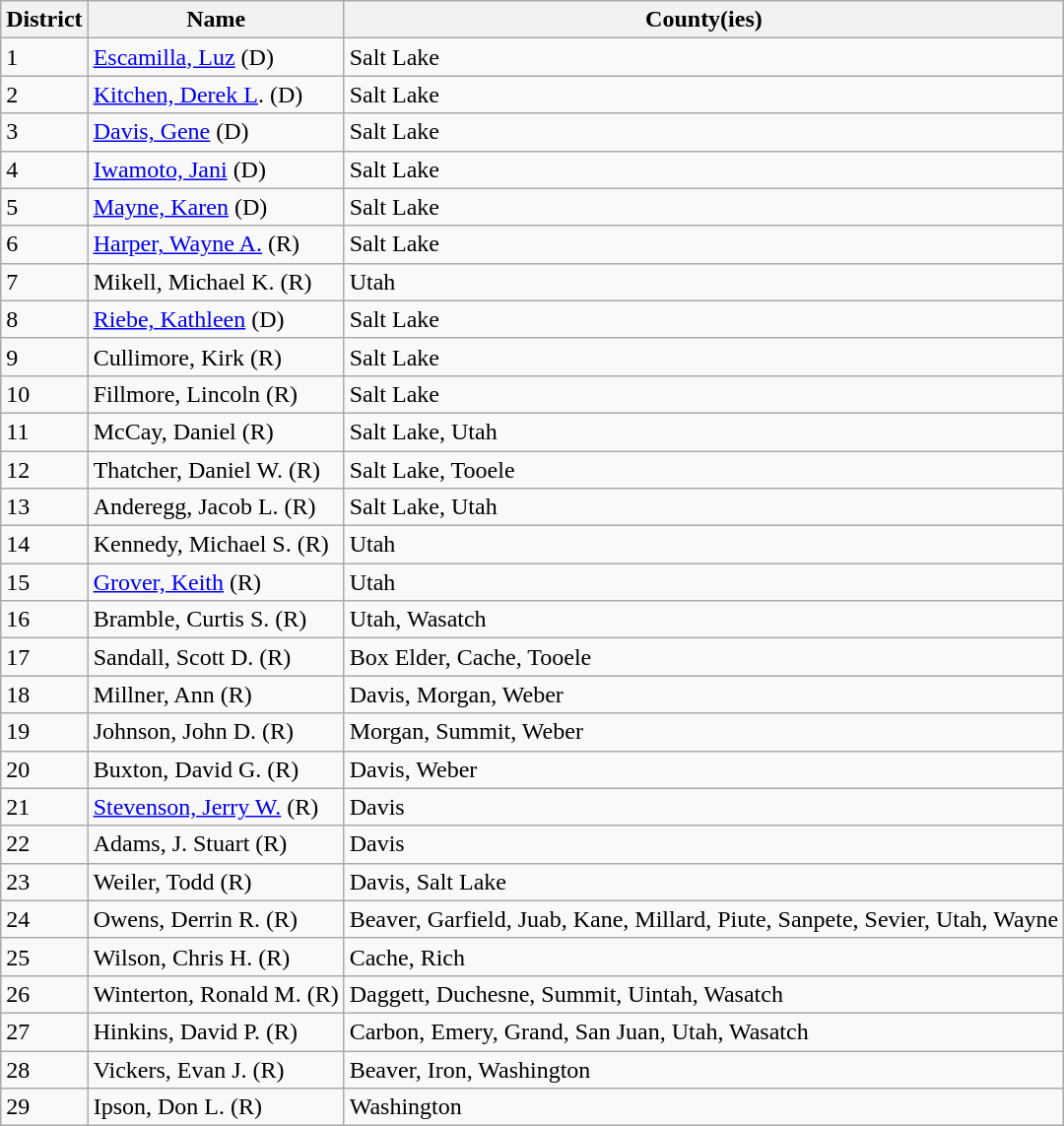<table class="wikitable">
<tr>
<th>District</th>
<th>Name</th>
<th>County(ies)</th>
</tr>
<tr>
<td>1</td>
<td><a href='#'>Escamilla, Luz</a> (D)</td>
<td>Salt Lake</td>
</tr>
<tr>
<td>2</td>
<td><a href='#'>Kitchen, Derek L</a>. (D)</td>
<td>Salt Lake</td>
</tr>
<tr>
<td>3</td>
<td><a href='#'>Davis, Gene</a> (D)</td>
<td>Salt Lake</td>
</tr>
<tr>
<td>4</td>
<td><a href='#'>Iwamoto, Jani</a> (D)</td>
<td>Salt Lake</td>
</tr>
<tr>
<td>5</td>
<td><a href='#'>Mayne, Karen</a> (D)</td>
<td>Salt Lake</td>
</tr>
<tr>
<td>6</td>
<td><a href='#'>Harper, Wayne A.</a> (R)</td>
<td>Salt Lake</td>
</tr>
<tr>
<td>7</td>
<td>Mikell, Michael K. (R)</td>
<td>Utah</td>
</tr>
<tr>
<td>8</td>
<td><a href='#'>Riebe, Kathleen</a> (D)</td>
<td>Salt Lake</td>
</tr>
<tr>
<td>9</td>
<td>Cullimore, Kirk (R)</td>
<td>Salt Lake</td>
</tr>
<tr>
<td>10</td>
<td>Fillmore, Lincoln (R)</td>
<td>Salt Lake</td>
</tr>
<tr>
<td>11</td>
<td>McCay, Daniel (R)</td>
<td>Salt Lake, Utah</td>
</tr>
<tr>
<td>12</td>
<td>Thatcher, Daniel W. (R)</td>
<td>Salt Lake, Tooele</td>
</tr>
<tr>
<td>13</td>
<td>Anderegg, Jacob L. (R)</td>
<td>Salt Lake, Utah</td>
</tr>
<tr>
<td>14</td>
<td>Kennedy, Michael S. (R)</td>
<td>Utah</td>
</tr>
<tr>
<td>15</td>
<td><a href='#'>Grover, Keith</a> (R)</td>
<td>Utah</td>
</tr>
<tr>
<td>16</td>
<td>Bramble, Curtis S. (R)</td>
<td>Utah, Wasatch</td>
</tr>
<tr>
<td>17</td>
<td>Sandall, Scott D. (R)</td>
<td>Box Elder, Cache, Tooele</td>
</tr>
<tr>
<td>18</td>
<td>Millner, Ann (R)</td>
<td>Davis, Morgan, Weber</td>
</tr>
<tr>
<td>19</td>
<td>Johnson, John D. (R)</td>
<td>Morgan, Summit, Weber</td>
</tr>
<tr>
<td>20</td>
<td>Buxton, David G. (R)</td>
<td>Davis, Weber</td>
</tr>
<tr>
<td>21</td>
<td><a href='#'>Stevenson, Jerry W.</a> (R)</td>
<td>Davis</td>
</tr>
<tr>
<td>22</td>
<td>Adams, J. Stuart (R)</td>
<td>Davis</td>
</tr>
<tr>
<td>23</td>
<td>Weiler, Todd (R)</td>
<td>Davis, Salt Lake</td>
</tr>
<tr>
<td>24</td>
<td>Owens, Derrin R. (R)</td>
<td>Beaver, Garfield, Juab, Kane, Millard, Piute, Sanpete, Sevier, Utah, Wayne</td>
</tr>
<tr>
<td>25</td>
<td>Wilson, Chris H. (R)</td>
<td>Cache, Rich</td>
</tr>
<tr>
<td>26</td>
<td>Winterton, Ronald M. (R)</td>
<td>Daggett, Duchesne, Summit, Uintah, Wasatch</td>
</tr>
<tr>
<td>27</td>
<td>Hinkins, David P. (R)</td>
<td>Carbon, Emery, Grand, San Juan, Utah, Wasatch</td>
</tr>
<tr>
<td>28</td>
<td>Vickers, Evan J. (R)</td>
<td>Beaver, Iron, Washington</td>
</tr>
<tr>
<td>29</td>
<td>Ipson, Don L. (R)</td>
<td>Washington</td>
</tr>
</table>
